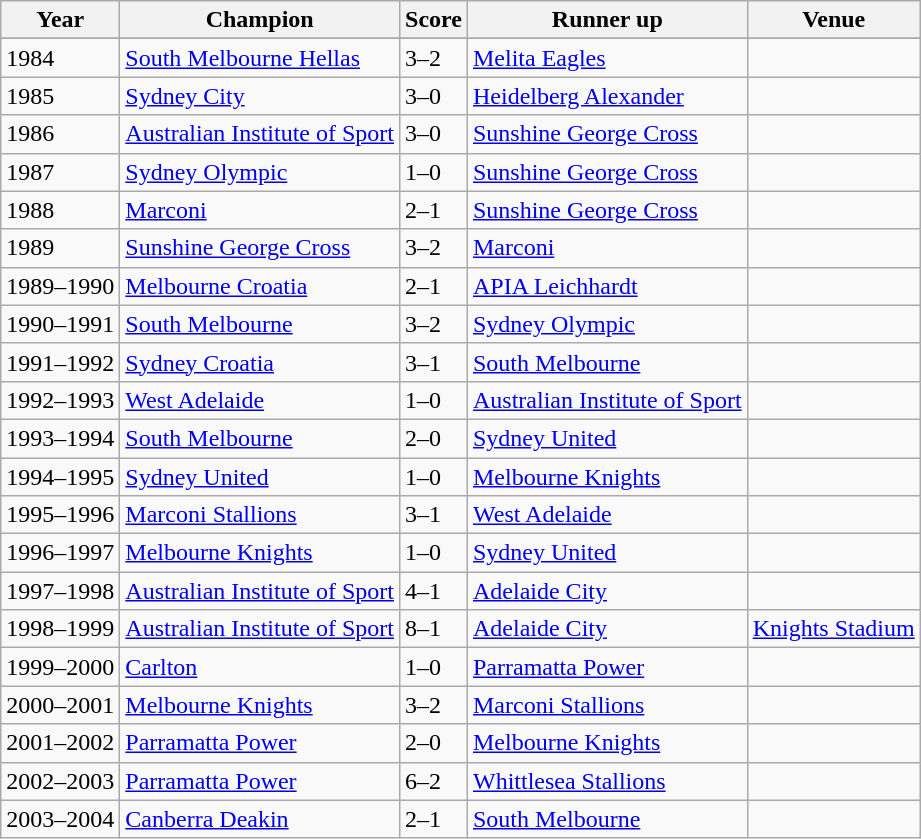<table class="wikitable">
<tr>
<th>Year</th>
<th>Champion</th>
<th>Score</th>
<th>Runner up</th>
<th>Venue</th>
</tr>
<tr>
</tr>
<tr>
<td>1984</td>
<td><a href='#'>South Melbourne Hellas</a></td>
<td>3–2</td>
<td><a href='#'>Melita Eagles</a></td>
<td></td>
</tr>
<tr>
<td>1985</td>
<td><a href='#'>Sydney City</a></td>
<td>3–0</td>
<td><a href='#'>Heidelberg Alexander</a></td>
<td></td>
</tr>
<tr>
<td>1986</td>
<td><a href='#'>Australian Institute of Sport</a></td>
<td>3–0</td>
<td><a href='#'>Sunshine George Cross</a></td>
<td></td>
</tr>
<tr>
<td>1987</td>
<td><a href='#'>Sydney Olympic</a></td>
<td>1–0</td>
<td><a href='#'>Sunshine George Cross</a></td>
<td></td>
</tr>
<tr>
<td>1988</td>
<td><a href='#'>Marconi</a></td>
<td>2–1</td>
<td><a href='#'>Sunshine George Cross</a></td>
<td></td>
</tr>
<tr>
<td>1989</td>
<td><a href='#'>Sunshine George Cross</a></td>
<td>3–2</td>
<td><a href='#'>Marconi</a></td>
<td></td>
</tr>
<tr>
<td>1989–1990</td>
<td><a href='#'>Melbourne Croatia</a></td>
<td>2–1</td>
<td><a href='#'>APIA Leichhardt</a></td>
<td></td>
</tr>
<tr>
<td>1990–1991</td>
<td><a href='#'>South Melbourne</a></td>
<td>3–2</td>
<td><a href='#'>Sydney Olympic</a></td>
<td></td>
</tr>
<tr>
<td>1991–1992</td>
<td><a href='#'>Sydney Croatia</a></td>
<td>3–1</td>
<td><a href='#'>South Melbourne</a></td>
<td></td>
</tr>
<tr>
<td>1992–1993</td>
<td><a href='#'>West Adelaide</a></td>
<td>1–0</td>
<td><a href='#'>Australian Institute of Sport</a></td>
<td></td>
</tr>
<tr>
<td>1993–1994</td>
<td><a href='#'>South Melbourne</a></td>
<td>2–0</td>
<td><a href='#'>Sydney United</a></td>
<td></td>
</tr>
<tr>
<td>1994–1995</td>
<td><a href='#'>Sydney United</a></td>
<td>1–0</td>
<td><a href='#'>Melbourne Knights</a></td>
<td></td>
</tr>
<tr>
<td>1995–1996</td>
<td><a href='#'>Marconi Stallions</a></td>
<td>3–1</td>
<td><a href='#'>West Adelaide</a></td>
<td></td>
</tr>
<tr>
<td>1996–1997</td>
<td><a href='#'>Melbourne Knights</a></td>
<td>1–0</td>
<td><a href='#'>Sydney United</a></td>
<td></td>
</tr>
<tr>
<td>1997–1998</td>
<td><a href='#'>Australian Institute of Sport</a></td>
<td>4–1</td>
<td><a href='#'>Adelaide City</a></td>
<td></td>
</tr>
<tr>
<td>1998–1999</td>
<td><a href='#'>Australian Institute of Sport</a></td>
<td>8–1</td>
<td><a href='#'>Adelaide City</a></td>
<td><a href='#'>Knights Stadium</a></td>
</tr>
<tr>
<td>1999–2000</td>
<td><a href='#'>Carlton</a></td>
<td>1–0</td>
<td><a href='#'>Parramatta Power</a></td>
<td></td>
</tr>
<tr>
<td>2000–2001</td>
<td><a href='#'>Melbourne Knights</a></td>
<td>3–2</td>
<td><a href='#'>Marconi Stallions</a></td>
<td></td>
</tr>
<tr>
<td>2001–2002</td>
<td><a href='#'>Parramatta Power</a></td>
<td>2–0</td>
<td><a href='#'>Melbourne Knights</a></td>
<td></td>
</tr>
<tr>
<td>2002–2003</td>
<td><a href='#'>Parramatta Power</a></td>
<td>6–2</td>
<td><a href='#'>Whittlesea Stallions</a></td>
<td></td>
</tr>
<tr>
<td>2003–2004</td>
<td><a href='#'>Canberra Deakin</a></td>
<td>2–1</td>
<td><a href='#'>South Melbourne</a></td>
<td></td>
</tr>
</table>
